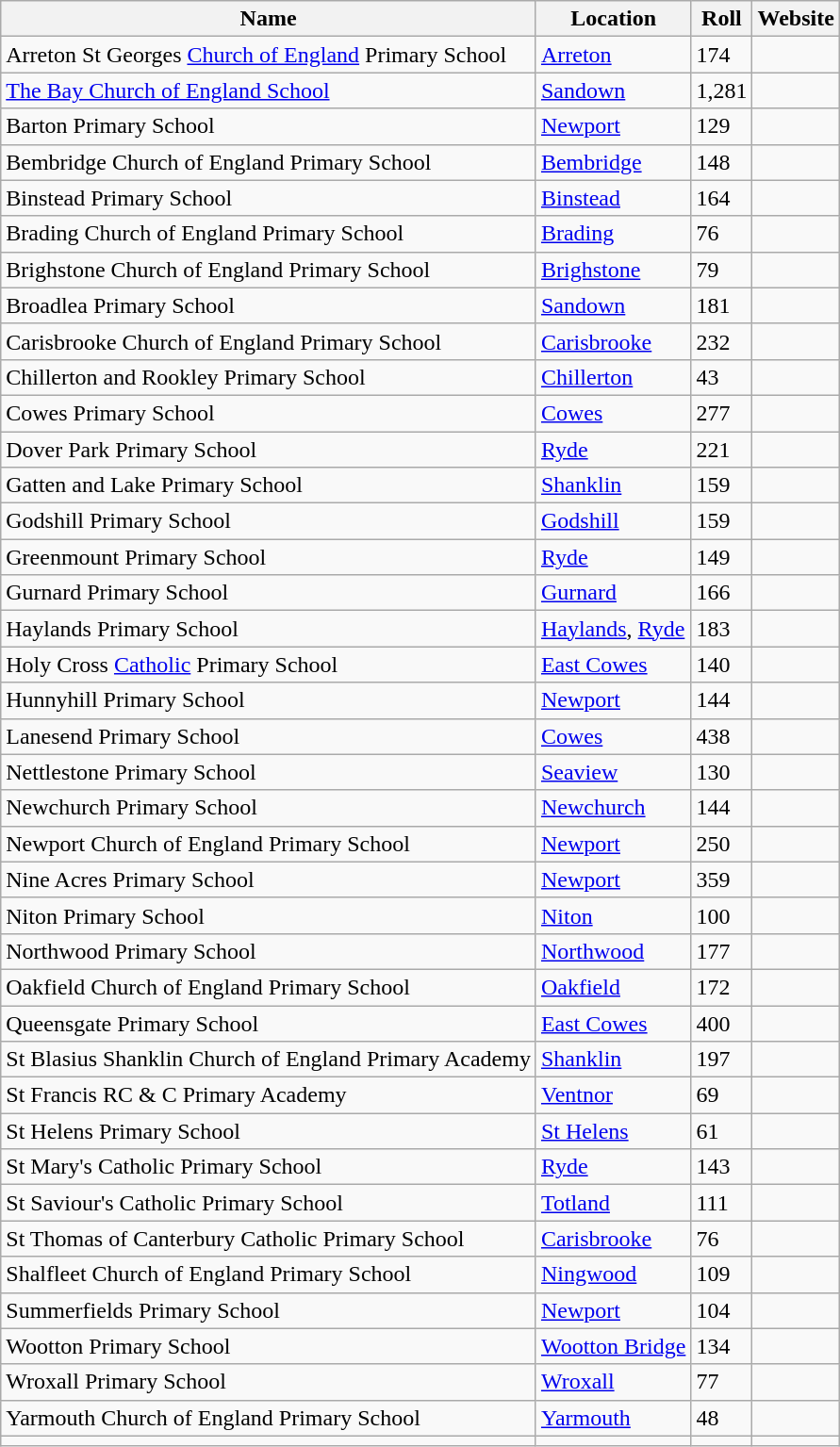<table class="wikitable sortable">
<tr>
<th>Name</th>
<th>Location</th>
<th>Roll</th>
<th class="unsortable">Website</th>
</tr>
<tr>
<td>Arreton St Georges <a href='#'>Church of England</a> Primary School</td>
<td><a href='#'>Arreton</a></td>
<td>174</td>
<td></td>
</tr>
<tr>
<td><a href='#'>The Bay Church of England School</a></td>
<td><a href='#'>Sandown</a></td>
<td>1,281</td>
<td></td>
</tr>
<tr>
<td>Barton Primary School</td>
<td><a href='#'>Newport</a></td>
<td>129</td>
<td></td>
</tr>
<tr>
<td>Bembridge Church of England Primary School</td>
<td><a href='#'>Bembridge</a></td>
<td>148</td>
<td></td>
</tr>
<tr>
<td>Binstead Primary School</td>
<td><a href='#'>Binstead</a></td>
<td>164</td>
<td></td>
</tr>
<tr>
<td>Brading Church of England Primary School</td>
<td><a href='#'>Brading</a></td>
<td>76</td>
<td></td>
</tr>
<tr>
<td>Brighstone Church of England Primary School</td>
<td><a href='#'>Brighstone</a></td>
<td>79</td>
<td></td>
</tr>
<tr>
<td>Broadlea Primary School</td>
<td><a href='#'>Sandown</a></td>
<td>181</td>
<td></td>
</tr>
<tr>
<td>Carisbrooke Church of England Primary School</td>
<td><a href='#'>Carisbrooke</a></td>
<td>232</td>
<td></td>
</tr>
<tr>
<td>Chillerton and Rookley Primary School</td>
<td><a href='#'>Chillerton</a></td>
<td>43</td>
<td></td>
</tr>
<tr>
<td>Cowes Primary School</td>
<td><a href='#'>Cowes</a></td>
<td>277</td>
<td></td>
</tr>
<tr>
<td>Dover Park Primary School</td>
<td><a href='#'>Ryde</a></td>
<td>221</td>
<td></td>
</tr>
<tr>
<td>Gatten and Lake Primary School</td>
<td><a href='#'>Shanklin</a></td>
<td>159</td>
<td></td>
</tr>
<tr>
<td>Godshill Primary School</td>
<td><a href='#'>Godshill</a></td>
<td>159</td>
<td></td>
</tr>
<tr>
<td>Greenmount Primary School</td>
<td><a href='#'>Ryde</a></td>
<td>149</td>
<td></td>
</tr>
<tr>
<td>Gurnard Primary School</td>
<td><a href='#'>Gurnard</a></td>
<td>166</td>
<td></td>
</tr>
<tr>
<td>Haylands Primary School</td>
<td><a href='#'>Haylands</a>, <a href='#'>Ryde</a></td>
<td>183</td>
<td></td>
</tr>
<tr>
<td>Holy Cross <a href='#'>Catholic</a> Primary School</td>
<td><a href='#'>East Cowes</a></td>
<td>140</td>
<td></td>
</tr>
<tr>
<td>Hunnyhill Primary School</td>
<td><a href='#'>Newport</a></td>
<td>144</td>
<td></td>
</tr>
<tr>
<td>Lanesend Primary School</td>
<td><a href='#'>Cowes</a></td>
<td>438</td>
<td></td>
</tr>
<tr>
<td>Nettlestone Primary School</td>
<td><a href='#'>Seaview</a></td>
<td>130</td>
<td></td>
</tr>
<tr>
<td>Newchurch Primary School</td>
<td><a href='#'>Newchurch</a></td>
<td>144</td>
<td></td>
</tr>
<tr>
<td>Newport Church of England Primary School</td>
<td><a href='#'>Newport</a></td>
<td>250</td>
<td></td>
</tr>
<tr>
<td>Nine Acres Primary School</td>
<td><a href='#'>Newport</a></td>
<td>359</td>
<td></td>
</tr>
<tr>
<td>Niton Primary School</td>
<td><a href='#'>Niton</a></td>
<td>100</td>
<td></td>
</tr>
<tr>
<td>Northwood Primary School</td>
<td><a href='#'>Northwood</a></td>
<td>177</td>
<td></td>
</tr>
<tr>
<td>Oakfield Church of England Primary School</td>
<td><a href='#'>Oakfield</a></td>
<td>172</td>
<td></td>
</tr>
<tr>
<td>Queensgate Primary School</td>
<td><a href='#'>East Cowes</a></td>
<td>400</td>
<td></td>
</tr>
<tr>
<td>St Blasius Shanklin Church of England Primary Academy</td>
<td><a href='#'>Shanklin</a></td>
<td>197</td>
<td></td>
</tr>
<tr>
<td>St Francis RC & C Primary Academy</td>
<td><a href='#'>Ventnor</a></td>
<td>69</td>
<td></td>
</tr>
<tr>
<td>St Helens Primary School</td>
<td><a href='#'>St Helens</a></td>
<td>61</td>
<td></td>
</tr>
<tr>
<td>St Mary's Catholic Primary School</td>
<td><a href='#'>Ryde</a></td>
<td>143</td>
<td></td>
</tr>
<tr>
<td>St Saviour's Catholic Primary School</td>
<td><a href='#'>Totland</a></td>
<td>111</td>
<td></td>
</tr>
<tr>
<td>St Thomas of Canterbury Catholic Primary School</td>
<td><a href='#'>Carisbrooke</a></td>
<td>76</td>
<td></td>
</tr>
<tr>
<td>Shalfleet Church of England Primary School</td>
<td><a href='#'>Ningwood</a></td>
<td>109</td>
<td></td>
</tr>
<tr>
<td>Summerfields Primary School</td>
<td><a href='#'>Newport</a></td>
<td>104</td>
<td></td>
</tr>
<tr>
<td>Wootton Primary School</td>
<td><a href='#'>Wootton Bridge</a></td>
<td>134</td>
<td></td>
</tr>
<tr>
<td>Wroxall Primary School</td>
<td><a href='#'>Wroxall</a></td>
<td>77</td>
<td></td>
</tr>
<tr>
<td>Yarmouth Church of England Primary School</td>
<td><a href='#'>Yarmouth</a></td>
<td>48</td>
<td></td>
</tr>
<tr>
<td></td>
<td></td>
<td></td>
<td></td>
</tr>
</table>
